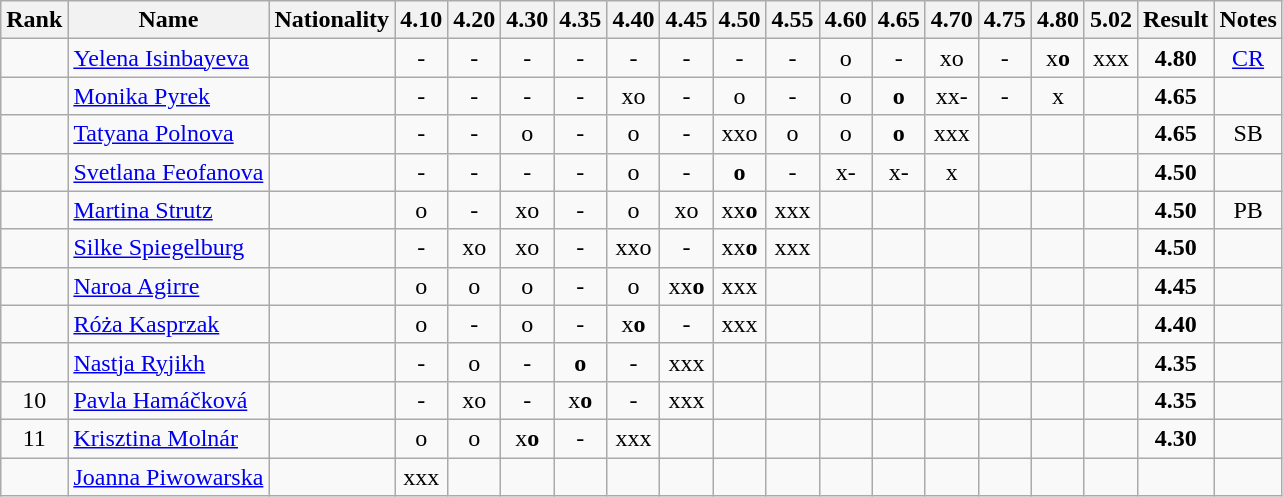<table class="wikitable sortable" style="text-align:center">
<tr>
<th>Rank</th>
<th>Name</th>
<th>Nationality</th>
<th>4.10</th>
<th>4.20</th>
<th>4.30</th>
<th>4.35</th>
<th>4.40</th>
<th>4.45</th>
<th>4.50</th>
<th>4.55</th>
<th>4.60</th>
<th>4.65</th>
<th>4.70</th>
<th>4.75</th>
<th>4.80</th>
<th>5.02</th>
<th>Result</th>
<th>Notes</th>
</tr>
<tr>
<td></td>
<td align=left><a href='#'>Yelena Isinbayeva</a></td>
<td align=left></td>
<td>-</td>
<td>-</td>
<td>-</td>
<td>-</td>
<td>-</td>
<td>-</td>
<td>-</td>
<td>-</td>
<td>o</td>
<td>-</td>
<td>xo</td>
<td>-</td>
<td>x<strong>o</strong></td>
<td>xxx</td>
<td><strong>4.80</strong></td>
<td><a href='#'>CR</a></td>
</tr>
<tr>
<td></td>
<td align=left><a href='#'>Monika Pyrek</a></td>
<td align=left></td>
<td>-</td>
<td>-</td>
<td>-</td>
<td>-</td>
<td>xo</td>
<td>-</td>
<td>o</td>
<td>-</td>
<td>o</td>
<td><strong>o</strong></td>
<td>xx-</td>
<td>-</td>
<td>x</td>
<td></td>
<td><strong>4.65</strong></td>
<td></td>
</tr>
<tr>
<td></td>
<td align=left><a href='#'>Tatyana Polnova</a></td>
<td align=left></td>
<td>-</td>
<td>-</td>
<td>o</td>
<td>-</td>
<td>o</td>
<td>-</td>
<td>xxo</td>
<td>o</td>
<td>o</td>
<td><strong>o</strong></td>
<td>xxx</td>
<td></td>
<td></td>
<td></td>
<td><strong>4.65</strong></td>
<td>SB</td>
</tr>
<tr>
<td></td>
<td align=left><a href='#'>Svetlana Feofanova</a></td>
<td align=left></td>
<td>-</td>
<td>-</td>
<td>-</td>
<td>-</td>
<td>o</td>
<td>-</td>
<td><strong>o</strong></td>
<td>-</td>
<td>x-</td>
<td>x-</td>
<td>x</td>
<td></td>
<td></td>
<td></td>
<td><strong>4.50</strong></td>
<td></td>
</tr>
<tr>
<td></td>
<td align=left><a href='#'>Martina Strutz</a></td>
<td align=left></td>
<td>o</td>
<td>-</td>
<td>xo</td>
<td>-</td>
<td>o</td>
<td>xo</td>
<td>xx<strong>o</strong></td>
<td>xxx</td>
<td></td>
<td></td>
<td></td>
<td></td>
<td></td>
<td></td>
<td><strong>4.50</strong></td>
<td>PB</td>
</tr>
<tr>
<td></td>
<td align=left><a href='#'>Silke Spiegelburg</a></td>
<td align=left></td>
<td>-</td>
<td>xo</td>
<td>xo</td>
<td>-</td>
<td>xxo</td>
<td>-</td>
<td>xx<strong>o</strong></td>
<td>xxx</td>
<td></td>
<td></td>
<td></td>
<td></td>
<td></td>
<td></td>
<td><strong>4.50</strong></td>
<td></td>
</tr>
<tr>
<td></td>
<td align=left><a href='#'>Naroa Agirre</a></td>
<td align=left></td>
<td>o</td>
<td>o</td>
<td>o</td>
<td>-</td>
<td>o</td>
<td>xx<strong>o</strong></td>
<td>xxx</td>
<td></td>
<td></td>
<td></td>
<td></td>
<td></td>
<td></td>
<td></td>
<td><strong>4.45</strong></td>
<td></td>
</tr>
<tr>
<td></td>
<td align=left><a href='#'>Róża Kasprzak</a></td>
<td align=left></td>
<td>o</td>
<td>-</td>
<td>o</td>
<td>-</td>
<td>x<strong>o</strong></td>
<td>-</td>
<td>xxx</td>
<td></td>
<td></td>
<td></td>
<td></td>
<td></td>
<td></td>
<td></td>
<td><strong>4.40</strong></td>
<td></td>
</tr>
<tr>
<td></td>
<td align=left><a href='#'>Nastja Ryjikh</a></td>
<td align=left></td>
<td>-</td>
<td>o</td>
<td>-</td>
<td><strong>o</strong></td>
<td>-</td>
<td>xxx</td>
<td></td>
<td></td>
<td></td>
<td></td>
<td></td>
<td></td>
<td></td>
<td></td>
<td><strong>4.35</strong></td>
<td></td>
</tr>
<tr>
<td>10</td>
<td align=left><a href='#'>Pavla Hamáčková</a></td>
<td align=left></td>
<td>-</td>
<td>xo</td>
<td>-</td>
<td>x<strong>o</strong></td>
<td>-</td>
<td>xxx</td>
<td></td>
<td></td>
<td></td>
<td></td>
<td></td>
<td></td>
<td></td>
<td></td>
<td><strong>4.35</strong></td>
<td></td>
</tr>
<tr>
<td>11</td>
<td align=left><a href='#'>Krisztina Molnár</a></td>
<td align=left></td>
<td>o</td>
<td>o</td>
<td>x<strong>o</strong></td>
<td>-</td>
<td>xxx</td>
<td></td>
<td></td>
<td></td>
<td></td>
<td></td>
<td></td>
<td></td>
<td></td>
<td></td>
<td><strong>4.30</strong></td>
<td></td>
</tr>
<tr>
<td></td>
<td align=left><a href='#'>Joanna Piwowarska</a></td>
<td align=left></td>
<td>xxx</td>
<td></td>
<td></td>
<td></td>
<td></td>
<td></td>
<td></td>
<td></td>
<td></td>
<td></td>
<td></td>
<td></td>
<td></td>
<td></td>
<td><strong></strong></td>
<td></td>
</tr>
</table>
